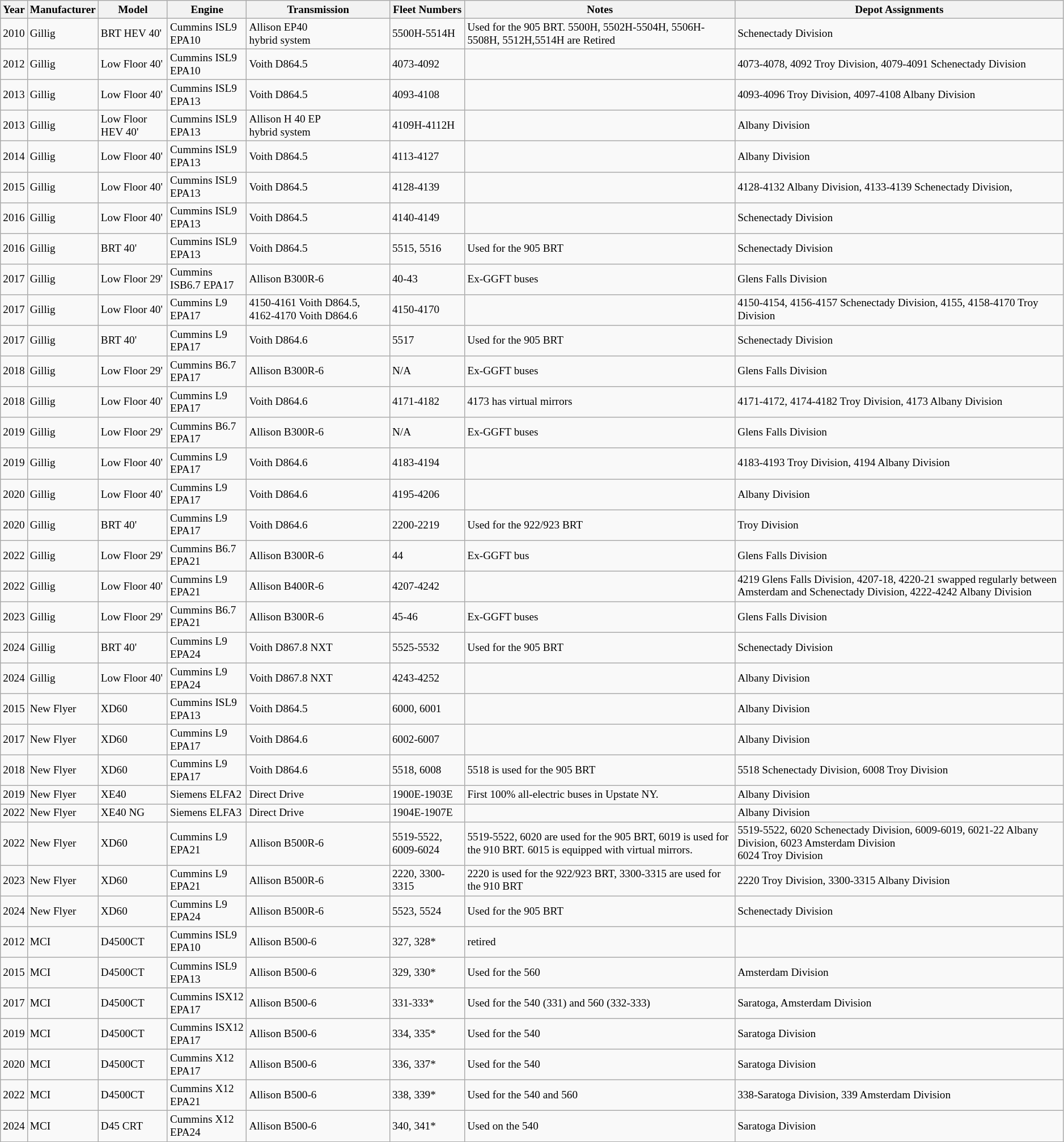<table class="wikitable sortable" style="font-size: 80%;">
<tr>
<th>Year</th>
<th>Manufacturer</th>
<th>Model</th>
<th>Engine</th>
<th>Transmission</th>
<th>Fleet Numbers</th>
<th>Notes</th>
<th>Depot Assignments</th>
</tr>
<tr>
<td>2010</td>
<td>Gillig</td>
<td>BRT HEV 40'</td>
<td>Cummins ISL9 EPA10</td>
<td>Allison EP40<br>hybrid system</td>
<td>5500H-5514H</td>
<td>Used for the 905 BRT. 5500H, 5502H-5504H, 5506H-5508H, 5512H,5514H are Retired</td>
<td>Schenectady Division</td>
</tr>
<tr>
<td>2012</td>
<td>Gillig</td>
<td>Low Floor 40'</td>
<td>Cummins ISL9 EPA10</td>
<td>Voith D864.5</td>
<td>4073-4092</td>
<td></td>
<td>4073-4078, 4092 Troy Division, 4079-4091 Schenectady Division</td>
</tr>
<tr>
<td>2013</td>
<td>Gillig</td>
<td>Low Floor 40'</td>
<td>Cummins ISL9 EPA13</td>
<td>Voith D864.5</td>
<td>4093-4108</td>
<td></td>
<td>4093-4096 Troy Division, 4097-4108 Albany Division</td>
</tr>
<tr>
<td>2013</td>
<td>Gillig</td>
<td>Low Floor HEV 40'</td>
<td>Cummins ISL9 EPA13</td>
<td>Allison H 40 EP<br>hybrid system</td>
<td>4109H-4112H</td>
<td></td>
<td>Albany Division</td>
</tr>
<tr>
<td>2014</td>
<td>Gillig</td>
<td>Low Floor 40'</td>
<td>Cummins ISL9 EPA13</td>
<td>Voith D864.5</td>
<td>4113-4127</td>
<td></td>
<td>Albany Division</td>
</tr>
<tr>
<td>2015</td>
<td>Gillig</td>
<td>Low Floor 40'</td>
<td>Cummins ISL9 EPA13</td>
<td>Voith D864.5</td>
<td>4128-4139</td>
<td></td>
<td>4128-4132 Albany Division, 4133-4139 Schenectady Division,</td>
</tr>
<tr>
<td>2016</td>
<td>Gillig</td>
<td>Low Floor 40'</td>
<td>Cummins ISL9 EPA13</td>
<td>Voith D864.5</td>
<td>4140-4149</td>
<td></td>
<td>Schenectady Division</td>
</tr>
<tr>
<td>2016</td>
<td>Gillig</td>
<td>BRT 40'</td>
<td>Cummins ISL9 EPA13</td>
<td>Voith D864.5</td>
<td>5515, 5516</td>
<td>Used for the 905 BRT</td>
<td>Schenectady Division</td>
</tr>
<tr>
<td>2017</td>
<td>Gillig</td>
<td>Low Floor 29'</td>
<td>Cummins ISB6.7 EPA17</td>
<td>Allison B300R-6</td>
<td>40-43</td>
<td>Ex-GGFT buses</td>
<td>Glens Falls Division</td>
</tr>
<tr>
<td>2017</td>
<td>Gillig</td>
<td>Low Floor 40'</td>
<td>Cummins L9 EPA17</td>
<td>4150-4161 Voith D864.5, 4162-4170 Voith D864.6</td>
<td>4150-4170</td>
<td></td>
<td>4150-4154, 4156-4157 Schenectady Division, 4155, 4158-4170 Troy Division</td>
</tr>
<tr>
<td>2017</td>
<td>Gillig</td>
<td>BRT 40'</td>
<td>Cummins L9 EPA17</td>
<td>Voith D864.6</td>
<td>5517</td>
<td>Used for the 905 BRT</td>
<td>Schenectady Division</td>
</tr>
<tr>
<td>2018</td>
<td>Gillig</td>
<td>Low Floor 29'</td>
<td>Cummins B6.7 EPA17</td>
<td>Allison B300R-6</td>
<td>N/A</td>
<td>Ex-GGFT buses</td>
<td>Glens Falls Division</td>
</tr>
<tr>
<td>2018</td>
<td>Gillig</td>
<td>Low Floor 40'</td>
<td>Cummins L9 EPA17</td>
<td>Voith D864.6</td>
<td>4171-4182</td>
<td>4173 has virtual mirrors</td>
<td>4171-4172, 4174-4182 Troy Division, 4173 Albany Division</td>
</tr>
<tr>
<td>2019</td>
<td>Gillig</td>
<td>Low Floor 29'</td>
<td>Cummins B6.7 EPA17</td>
<td>Allison B300R-6</td>
<td>N/A</td>
<td>Ex-GGFT buses</td>
<td>Glens Falls Division</td>
</tr>
<tr>
<td>2019</td>
<td>Gillig</td>
<td>Low Floor 40'</td>
<td>Cummins L9 EPA17</td>
<td>Voith D864.6</td>
<td>4183-4194</td>
<td></td>
<td>4183-4193 Troy Division, 4194 Albany Division</td>
</tr>
<tr>
<td>2020</td>
<td>Gillig</td>
<td>Low Floor 40'</td>
<td>Cummins L9 EPA17</td>
<td>Voith D864.6</td>
<td>4195-4206</td>
<td></td>
<td>Albany Division</td>
</tr>
<tr>
<td>2020</td>
<td>Gillig</td>
<td>BRT 40'</td>
<td>Cummins L9 EPA17</td>
<td>Voith D864.6</td>
<td>2200-2219</td>
<td>Used for the 922/923 BRT</td>
<td>Troy Division</td>
</tr>
<tr>
<td>2022</td>
<td>Gillig</td>
<td>Low Floor 29'</td>
<td>Cummins B6.7 EPA21</td>
<td>Allison B300R-6</td>
<td>44</td>
<td>Ex-GGFT bus</td>
<td>Glens Falls Division</td>
</tr>
<tr>
<td>2022</td>
<td>Gillig</td>
<td>Low Floor 40'</td>
<td>Cummins L9 EPA21</td>
<td>Allison B400R-6</td>
<td>4207-4242</td>
<td></td>
<td>4219 Glens Falls Division, 4207-18, 4220-21 swapped regularly between Amsterdam and Schenectady Division, 4222-4242 Albany Division</td>
</tr>
<tr>
<td>2023</td>
<td>Gillig</td>
<td>Low Floor 29'</td>
<td>Cummins B6.7 EPA21</td>
<td>Allison B300R-6</td>
<td>45-46</td>
<td>Ex-GGFT buses</td>
<td>Glens Falls Division</td>
</tr>
<tr>
<td>2024</td>
<td>Gillig</td>
<td>BRT 40'</td>
<td>Cummins L9 EPA24</td>
<td>Voith D867.8 NXT</td>
<td>5525-5532</td>
<td>Used for the 905 BRT</td>
<td>Schenectady Division</td>
</tr>
<tr>
<td>2024</td>
<td>Gillig</td>
<td>Low Floor 40'</td>
<td>Cummins L9 EPA24</td>
<td>Voith D867.8 NXT</td>
<td>4243-4252</td>
<td></td>
<td>Albany Division</td>
</tr>
<tr>
<td>2015</td>
<td>New Flyer</td>
<td>XD60</td>
<td>Cummins ISL9 EPA13</td>
<td>Voith D864.5</td>
<td>6000, 6001</td>
<td></td>
<td>Albany Division</td>
</tr>
<tr>
<td>2017</td>
<td>New Flyer</td>
<td>XD60</td>
<td>Cummins L9 EPA17</td>
<td>Voith D864.6</td>
<td>6002-6007</td>
<td></td>
<td>Albany Division</td>
</tr>
<tr>
<td>2018</td>
<td>New Flyer</td>
<td>XD60</td>
<td>Cummins L9 EPA17</td>
<td>Voith D864.6</td>
<td>5518, 6008</td>
<td>5518 is used for the 905 BRT</td>
<td>5518 Schenectady Division, 6008 Troy Division</td>
</tr>
<tr>
<td>2019</td>
<td>New Flyer</td>
<td>XE40</td>
<td>Siemens ELFA2</td>
<td>Direct Drive</td>
<td>1900E-1903E</td>
<td>First 100% all-electric buses in Upstate NY.</td>
<td>Albany Division</td>
</tr>
<tr>
<td>2022</td>
<td>New Flyer</td>
<td>XE40 NG</td>
<td>Siemens ELFA3</td>
<td>Direct Drive</td>
<td>1904E-1907E</td>
<td></td>
<td>Albany Division</td>
</tr>
<tr>
<td>2022</td>
<td>New Flyer</td>
<td>XD60</td>
<td>Cummins L9 EPA21</td>
<td>Allison B500R-6</td>
<td>5519-5522, 6009-6024</td>
<td>5519-5522, 6020 are used for the 905 BRT, 6019 is used for the 910 BRT. 6015 is equipped with virtual mirrors.</td>
<td>5519-5522, 6020 Schenectady Division, 6009-6019, 6021-22 Albany Division, 6023 Amsterdam Division<br>6024 Troy Division</td>
</tr>
<tr>
<td>2023</td>
<td>New Flyer</td>
<td>XD60</td>
<td>Cummins L9 EPA21</td>
<td>Allison B500R-6</td>
<td>2220, 3300-3315</td>
<td>2220 is used for the 922/923 BRT, 3300-3315 are used for the 910 BRT</td>
<td>2220 Troy Division, 3300-3315 Albany Division</td>
</tr>
<tr>
<td>2024</td>
<td>New Flyer</td>
<td>XD60</td>
<td>Cummins L9 EPA24</td>
<td>Allison B500R-6</td>
<td>5523, 5524</td>
<td>Used for the 905 BRT</td>
<td>Schenectady Division</td>
</tr>
<tr>
<td>2012</td>
<td>MCI</td>
<td>D4500CT</td>
<td>Cummins ISL9 EPA10</td>
<td>Allison B500-6</td>
<td>327, 328*</td>
<td>retired</td>
<td></td>
</tr>
<tr>
<td>2015</td>
<td>MCI</td>
<td>D4500CT</td>
<td>Cummins ISL9 EPA13</td>
<td>Allison B500-6</td>
<td>329, 330*</td>
<td>Used for the 560</td>
<td>Amsterdam Division</td>
</tr>
<tr>
<td>2017</td>
<td>MCI</td>
<td>D4500CT</td>
<td>Cummins ISX12 EPA17</td>
<td>Allison B500-6</td>
<td>331-333*</td>
<td>Used for the 540 (331) and 560 (332-333)</td>
<td>Saratoga, Amsterdam Division</td>
</tr>
<tr>
<td>2019</td>
<td>MCI</td>
<td>D4500CT</td>
<td>Cummins ISX12 EPA17</td>
<td>Allison B500-6</td>
<td>334, 335*</td>
<td>Used for the 540</td>
<td>Saratoga Division</td>
</tr>
<tr>
<td>2020</td>
<td>MCI</td>
<td>D4500CT</td>
<td>Cummins X12 EPA17</td>
<td>Allison B500-6</td>
<td>336, 337*</td>
<td>Used for the 540</td>
<td>Saratoga Division</td>
</tr>
<tr>
<td>2022</td>
<td>MCI</td>
<td>D4500CT</td>
<td>Cummins X12 EPA21</td>
<td>Allison B500-6</td>
<td>338, 339*</td>
<td>Used for the 540 and 560</td>
<td>338-Saratoga Division, 339 Amsterdam Division</td>
</tr>
<tr>
<td>2024</td>
<td>MCI</td>
<td>D45 CRT</td>
<td>Cummins X12 EPA24</td>
<td>Allison B500-6</td>
<td>340, 341*</td>
<td>Used on the 540</td>
<td>Saratoga Division</td>
</tr>
<tr>
</tr>
</table>
